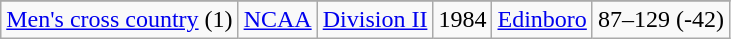<table class="wikitable">
<tr align="center">
</tr>
<tr align="center">
<td rowspan="1"><a href='#'>Men's cross country</a> (1)</td>
<td rowspan="1"><a href='#'>NCAA</a></td>
<td rowspan="1"><a href='#'>Division II</a></td>
<td>1984</td>
<td><a href='#'>Edinboro</a></td>
<td>87–129 (-42)</td>
</tr>
</table>
